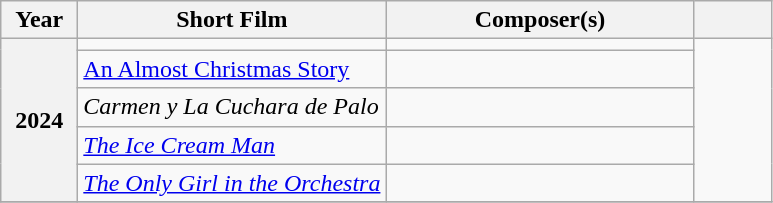<table class="wikitable sortable">
<tr>
<th scope=col width="10%">Year</th>
<th scope=col width="40%">Short Film</th>
<th scope=col width="40%">Composer(s)</th>
<th scope=col width="10%"></th>
</tr>
<tr>
<th scope=rowgroup rowspan=5>2024</th>
<td></td>
<td></td>
<td rowspan="5"></td>
</tr>
<tr>
<td><a href='#'>An Almost Christmas Story</a></td>
<td></td>
</tr>
<tr>
<td><em>Carmen y La Cuchara de Palo</em></td>
<td></td>
</tr>
<tr>
<td><em><a href='#'>The Ice Cream Man</a></em></td>
<td></td>
</tr>
<tr>
<td><em><a href='#'>The Only Girl in the Orchestra</a></em></td>
<td></td>
</tr>
<tr>
</tr>
</table>
